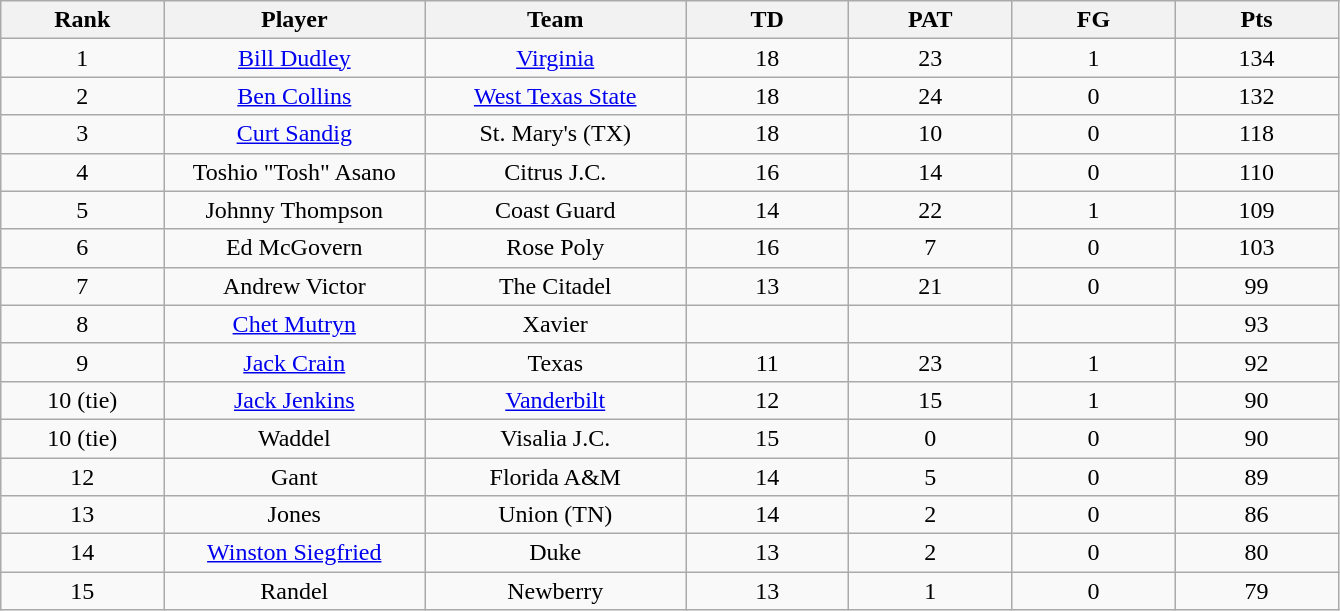<table class="wikitable sortable">
<tr>
<th bgcolor="#DDDDFF" width="10%">Rank</th>
<th bgcolor="#DDDDFF" width="16%">Player</th>
<th bgcolor="#DDDDFF" width="16%">Team</th>
<th bgcolor="#DDDDFF" width="10%">TD</th>
<th bgcolor="#DDDDFF" width="10%">PAT</th>
<th bgcolor="#DDDDFF" width="10%">FG</th>
<th bgcolor="#DDDDFF" width="10%">Pts</th>
</tr>
<tr align="center">
<td>1</td>
<td><a href='#'>Bill Dudley</a></td>
<td><a href='#'>Virginia</a></td>
<td>18</td>
<td>23</td>
<td>1</td>
<td>134</td>
</tr>
<tr align="center">
<td>2</td>
<td><a href='#'>Ben Collins</a></td>
<td><a href='#'>West Texas State</a></td>
<td>18</td>
<td>24</td>
<td>0</td>
<td>132</td>
</tr>
<tr align="center">
<td>3</td>
<td><a href='#'>Curt Sandig</a></td>
<td>St. Mary's (TX)</td>
<td>18</td>
<td>10</td>
<td>0</td>
<td>118</td>
</tr>
<tr align="center">
<td>4</td>
<td>Toshio "Tosh" Asano</td>
<td>Citrus J.C.</td>
<td>16</td>
<td>14</td>
<td>0</td>
<td>110</td>
</tr>
<tr align="center">
<td>5</td>
<td>Johnny Thompson</td>
<td>Coast Guard</td>
<td>14</td>
<td>22</td>
<td>1</td>
<td>109</td>
</tr>
<tr align="center">
<td>6</td>
<td>Ed McGovern</td>
<td>Rose Poly</td>
<td>16</td>
<td>7</td>
<td>0</td>
<td>103</td>
</tr>
<tr align="center">
<td>7</td>
<td>Andrew Victor</td>
<td>The Citadel</td>
<td>13</td>
<td>21</td>
<td>0</td>
<td>99</td>
</tr>
<tr align="center">
<td>8</td>
<td><a href='#'>Chet Mutryn</a></td>
<td>Xavier</td>
<td></td>
<td></td>
<td></td>
<td>93</td>
</tr>
<tr align="center">
<td>9</td>
<td><a href='#'>Jack Crain</a></td>
<td>Texas</td>
<td>11</td>
<td>23</td>
<td>1</td>
<td>92</td>
</tr>
<tr align="center">
<td>10 (tie)</td>
<td><a href='#'>Jack Jenkins</a></td>
<td><a href='#'>Vanderbilt</a></td>
<td>12</td>
<td>15</td>
<td>1</td>
<td>90</td>
</tr>
<tr align="center">
<td>10 (tie)</td>
<td>Waddel</td>
<td>Visalia J.C.</td>
<td>15</td>
<td>0</td>
<td>0</td>
<td>90</td>
</tr>
<tr align="center">
<td>12</td>
<td>Gant</td>
<td>Florida A&M</td>
<td>14</td>
<td>5</td>
<td>0</td>
<td>89</td>
</tr>
<tr align="center">
<td>13</td>
<td>Jones</td>
<td>Union (TN)</td>
<td>14</td>
<td>2</td>
<td>0</td>
<td>86</td>
</tr>
<tr align="center">
<td>14</td>
<td><a href='#'>Winston Siegfried</a></td>
<td>Duke</td>
<td>13</td>
<td>2</td>
<td>0</td>
<td>80</td>
</tr>
<tr align="center">
<td>15</td>
<td>Randel</td>
<td>Newberry</td>
<td>13</td>
<td>1</td>
<td>0</td>
<td>79</td>
</tr>
</table>
